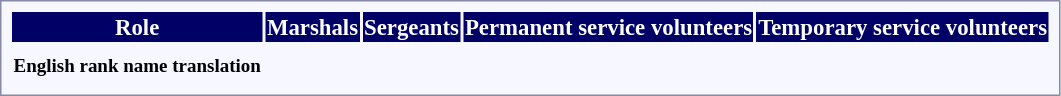<table style="border:1px solid #8888aa; background-color:#f7f8ff; padding:5px; font-size:95%; margin: 0px 12px 12px 0px;">
<tr bgcolor="#000066" style="color: white" align="center">
<th>Role</th>
<th colspan=8>Marshals</th>
<th colspan=14>Sergeants</th>
<th colspan=4>Permanent service volunteers</th>
<th colspan=13>Temporary service volunteers<br></th>
</tr>
<tr align="center" align="center">
<th><small>English rank name translation</small></th>
<td colspan=2></td>
<td colspan=2></td>
<td colspan=2></td>
<td style="vertical-align:center;" colspan=2><br><table style="background-color: transparent; text-align: center;">
<tr>
<td></td>
<td></td>
<td></td>
</tr>
</table>
</td>
<td colspan=1></td>
<td colspan=1></td>
<td colspan=6></td>
<td colspan=6></td>
<td style="vertical-align:center;" colspan=4><br><table style="background-color: transparent; text-align: center;">
<tr>
<td></td>
<td></td>
<td></td>
<td></td>
<td></td>
</tr>
</table>
</td>
<td colspan=2></td>
<td colspan=6></td>
<td colspan=2></td>
</tr>
</table>
